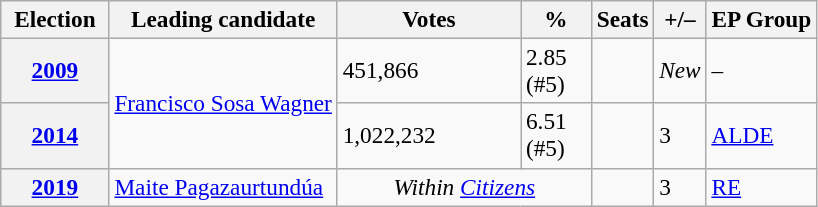<table class="wikitable" style="font-size:97%;">
<tr>
<th width="65">Election</th>
<th>Leading candidate</th>
<th width="115">Votes</th>
<th width="40">%</th>
<th>Seats</th>
<th>+/–</th>
<th>EP Group</th>
</tr>
<tr>
<th><a href='#'>2009</a></th>
<td rowspan="2"><a href='#'>Francisco Sosa Wagner</a></td>
<td>451,866</td>
<td>2.85 (#5)</td>
<td></td>
<td><em>New</em></td>
<td>–</td>
</tr>
<tr>
<th><a href='#'>2014</a></th>
<td>1,022,232</td>
<td>6.51 (#5)</td>
<td></td>
<td>3</td>
<td><a href='#'>ALDE</a></td>
</tr>
<tr>
<th><a href='#'>2019</a></th>
<td><a href='#'>Maite Pagazaurtundúa</a></td>
<td align=center colspan=2><em>Within <a href='#'>Citizens</a></em></td>
<td></td>
<td>3</td>
<td><a href='#'>RE</a></td>
</tr>
</table>
